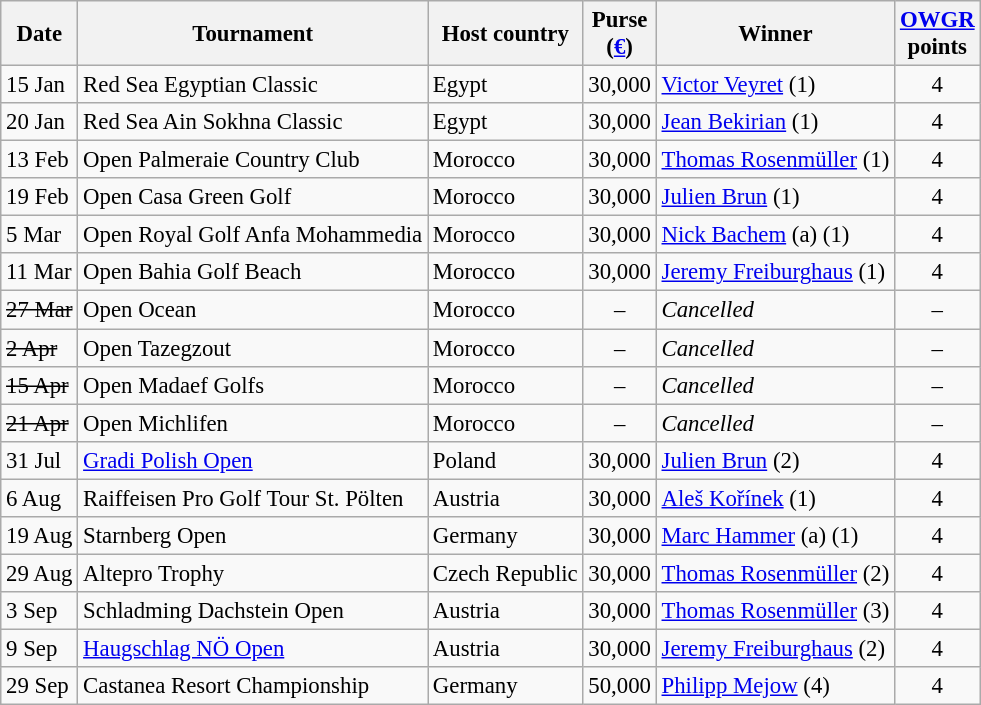<table class="wikitable" style="font-size:95%;">
<tr>
<th>Date</th>
<th>Tournament</th>
<th>Host country</th>
<th>Purse<br>(<a href='#'>€</a>)</th>
<th>Winner</th>
<th><a href='#'>OWGR</a><br>points</th>
</tr>
<tr>
<td>15 Jan</td>
<td>Red Sea Egyptian Classic</td>
<td>Egypt</td>
<td align=right>30,000</td>
<td> <a href='#'>Victor Veyret</a> (1)</td>
<td align=center>4</td>
</tr>
<tr>
<td>20 Jan</td>
<td>Red Sea Ain Sokhna Classic</td>
<td>Egypt</td>
<td align=right>30,000</td>
<td> <a href='#'>Jean Bekirian</a> (1)</td>
<td align=center>4</td>
</tr>
<tr>
<td>13 Feb</td>
<td>Open Palmeraie Country Club</td>
<td>Morocco</td>
<td align=right>30,000</td>
<td> <a href='#'>Thomas Rosenmüller</a> (1)</td>
<td align=center>4</td>
</tr>
<tr>
<td>19 Feb</td>
<td>Open Casa Green Golf</td>
<td>Morocco</td>
<td align=right>30,000</td>
<td> <a href='#'>Julien Brun</a> (1)</td>
<td align=center>4</td>
</tr>
<tr>
<td>5 Mar</td>
<td>Open Royal Golf Anfa Mohammedia</td>
<td>Morocco</td>
<td align=right>30,000</td>
<td> <a href='#'>Nick Bachem</a> (a) (1)</td>
<td align=center>4</td>
</tr>
<tr>
<td>11 Mar</td>
<td>Open Bahia Golf Beach</td>
<td>Morocco</td>
<td align=right>30,000</td>
<td> <a href='#'>Jeremy Freiburghaus</a> (1)</td>
<td align=center>4</td>
</tr>
<tr>
<td><s>27 Mar</s></td>
<td>Open Ocean</td>
<td>Morocco</td>
<td align=center>–</td>
<td><em>Cancelled</em></td>
<td align=center>–</td>
</tr>
<tr>
<td><s>2 Apr</s></td>
<td>Open Tazegzout</td>
<td>Morocco</td>
<td align=center>–</td>
<td><em>Cancelled</em></td>
<td align=center>–</td>
</tr>
<tr>
<td><s>15 Apr</s></td>
<td>Open Madaef Golfs</td>
<td>Morocco</td>
<td align=center>–</td>
<td><em>Cancelled</em></td>
<td align=center>–</td>
</tr>
<tr>
<td><s>21 Apr</s></td>
<td>Open Michlifen</td>
<td>Morocco</td>
<td align=center>–</td>
<td><em>Cancelled</em></td>
<td align=center>–</td>
</tr>
<tr>
<td>31 Jul</td>
<td><a href='#'>Gradi Polish Open</a></td>
<td>Poland</td>
<td align=right>30,000</td>
<td> <a href='#'>Julien Brun</a> (2)</td>
<td align=center>4</td>
</tr>
<tr>
<td>6 Aug</td>
<td>Raiffeisen Pro Golf Tour St. Pölten</td>
<td>Austria</td>
<td align=right>30,000</td>
<td> <a href='#'>Aleš Kořínek</a> (1)</td>
<td align=center>4</td>
</tr>
<tr>
<td>19 Aug</td>
<td>Starnberg Open</td>
<td>Germany</td>
<td align=right>30,000</td>
<td> <a href='#'>Marc Hammer</a> (a) (1)</td>
<td align=center>4</td>
</tr>
<tr>
<td>29 Aug</td>
<td>Altepro Trophy</td>
<td>Czech Republic</td>
<td align=right>30,000</td>
<td> <a href='#'>Thomas Rosenmüller</a> (2)</td>
<td align=center>4</td>
</tr>
<tr>
<td>3 Sep</td>
<td>Schladming Dachstein Open</td>
<td>Austria</td>
<td align=right>30,000</td>
<td> <a href='#'>Thomas Rosenmüller</a> (3)</td>
<td align=center>4</td>
</tr>
<tr>
<td>9 Sep</td>
<td><a href='#'>Haugschlag NÖ Open</a></td>
<td>Austria</td>
<td align=right>30,000</td>
<td> <a href='#'>Jeremy Freiburghaus</a> (2)</td>
<td align=center>4</td>
</tr>
<tr>
<td>29 Sep</td>
<td>Castanea Resort Championship</td>
<td>Germany</td>
<td align=right>50,000</td>
<td> <a href='#'>Philipp Mejow</a> (4)</td>
<td align=center>4</td>
</tr>
</table>
